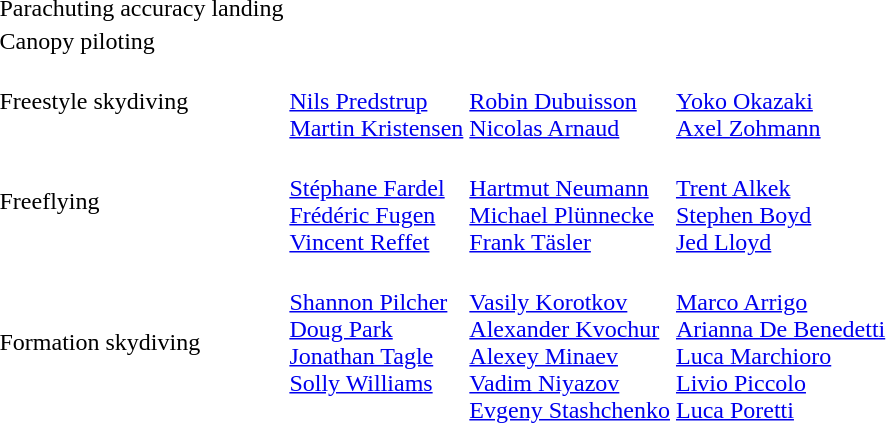<table>
<tr>
<td>Parachuting accuracy landing<br></td>
<td></td>
<td></td>
<td></td>
</tr>
<tr>
<td>Canopy piloting<br></td>
<td></td>
<td></td>
<td></td>
</tr>
<tr>
<td>Freestyle skydiving<br></td>
<td><br><a href='#'>Nils Predstrup</a><br><a href='#'>Martin Kristensen</a></td>
<td><br><a href='#'>Robin Dubuisson</a><br><a href='#'>Nicolas Arnaud</a></td>
<td><br><a href='#'>Yoko Okazaki</a><br><a href='#'>Axel Zohmann</a></td>
</tr>
<tr>
<td>Freeflying<br></td>
<td><br><a href='#'>Stéphane Fardel</a><br><a href='#'>Frédéric Fugen</a><br><a href='#'>Vincent Reffet</a></td>
<td><br><a href='#'>Hartmut Neumann</a><br><a href='#'>Michael Plünnecke</a><br><a href='#'>Frank Täsler</a></td>
<td><br><a href='#'>Trent Alkek</a><br><a href='#'>Stephen Boyd</a><br><a href='#'>Jed Lloyd</a></td>
</tr>
<tr>
<td>Formation skydiving<br></td>
<td valign=top><br><a href='#'>Shannon Pilcher</a><br><a href='#'>Doug Park</a><br><a href='#'>Jonathan Tagle</a><br><a href='#'>Solly Williams</a></td>
<td><br><a href='#'>Vasily Korotkov</a><br><a href='#'>Alexander Kvochur</a><br><a href='#'>Alexey Minaev</a><br><a href='#'>Vadim Niyazov</a><br><a href='#'>Evgeny Stashchenko</a></td>
<td><br><a href='#'>Marco Arrigo</a><br><a href='#'>Arianna De Benedetti</a><br><a href='#'>Luca Marchioro</a><br><a href='#'>Livio Piccolo</a><br><a href='#'>Luca Poretti</a></td>
</tr>
</table>
